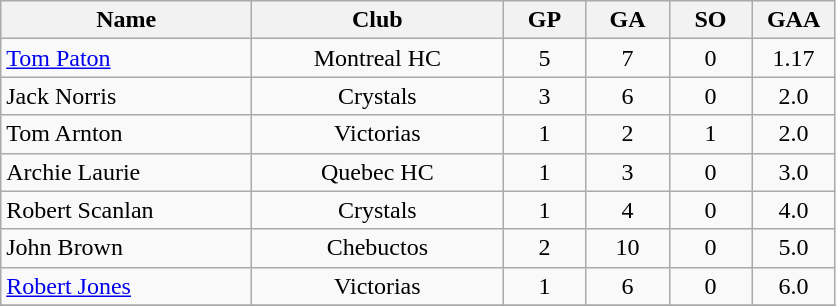<table class="wikitable" style="text-align:center;">
<tr>
<th style="width:10em">Name</th>
<th style="width:10em">Club</th>
<th style="width:3em">GP</th>
<th style="width:3em">GA</th>
<th style="width:3em">SO</th>
<th style="width:3em">GAA</th>
</tr>
<tr>
<td align="left"><a href='#'> Tom Paton</a></td>
<td>Montreal HC</td>
<td>5</td>
<td>7</td>
<td>0</td>
<td>1.17</td>
</tr>
<tr>
<td align="left">Jack Norris</td>
<td>Crystals</td>
<td>3</td>
<td>6</td>
<td>0</td>
<td>2.0</td>
</tr>
<tr>
<td align="left">Tom Arnton</td>
<td>Victorias</td>
<td>1</td>
<td>2</td>
<td>1</td>
<td>2.0</td>
</tr>
<tr>
<td align="left">Archie Laurie</td>
<td>Quebec HC</td>
<td>1</td>
<td>3</td>
<td>0</td>
<td>3.0</td>
</tr>
<tr>
<td align="left">Robert Scanlan</td>
<td>Crystals</td>
<td>1</td>
<td>4</td>
<td>0</td>
<td>4.0</td>
</tr>
<tr>
<td align="left">John Brown</td>
<td>Chebuctos</td>
<td>2</td>
<td>10</td>
<td>0</td>
<td>5.0</td>
</tr>
<tr>
<td align="left"><a href='#'> Robert Jones</a></td>
<td>Victorias</td>
<td>1</td>
<td>6</td>
<td>0</td>
<td>6.0</td>
</tr>
<tr>
</tr>
</table>
